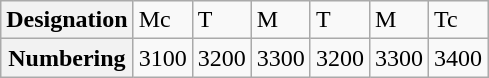<table class="wikitable">
<tr>
<th>Designation</th>
<td>Mc</td>
<td>T</td>
<td>M</td>
<td>T</td>
<td>M</td>
<td>Tc</td>
</tr>
<tr>
<th>Numbering</th>
<td>3100</td>
<td>3200</td>
<td>3300</td>
<td>3200</td>
<td>3300</td>
<td>3400</td>
</tr>
</table>
